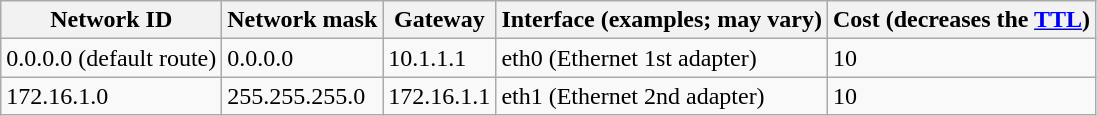<table class="wikitable" border="1">
<tr>
<th>Network ID</th>
<th>Network mask</th>
<th>Gateway</th>
<th>Interface (examples; may vary)</th>
<th>Cost (decreases the <a href='#'>TTL</a>)</th>
</tr>
<tr>
<td>0.0.0.0 (default route)</td>
<td>0.0.0.0</td>
<td>10.1.1.1</td>
<td>eth0 (Ethernet 1st adapter)</td>
<td>10</td>
</tr>
<tr>
<td>172.16.1.0</td>
<td>255.255.255.0</td>
<td>172.16.1.1</td>
<td>eth1 (Ethernet 2nd adapter)</td>
<td>10</td>
</tr>
</table>
